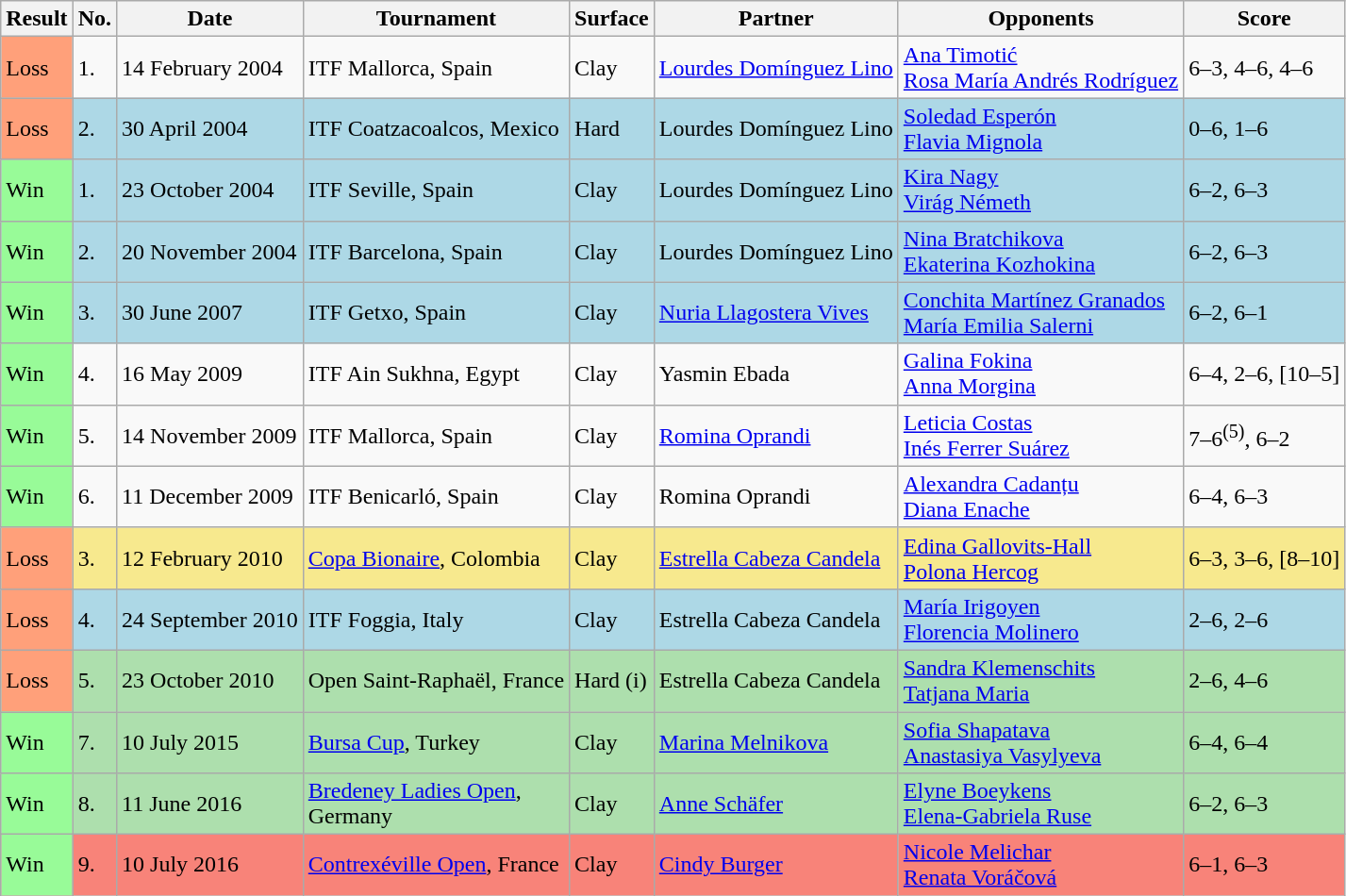<table class="sortable wikitable">
<tr>
<th>Result</th>
<th class="unsortable">No.</th>
<th>Date</th>
<th>Tournament</th>
<th>Surface</th>
<th>Partner</th>
<th>Opponents</th>
<th class="unsortable">Score</th>
</tr>
<tr>
<td style="background:#ffa07a;">Loss</td>
<td>1.</td>
<td>14 February 2004</td>
<td>ITF Mallorca, Spain</td>
<td>Clay</td>
<td> <a href='#'>Lourdes Domínguez Lino</a></td>
<td> <a href='#'>Ana Timotić</a> <br>  <a href='#'>Rosa María Andrés Rodríguez</a></td>
<td>6–3, 4–6, 4–6</td>
</tr>
<tr style="background:lightblue;">
<td style="background:#ffa07a;">Loss</td>
<td>2.</td>
<td>30 April 2004</td>
<td>ITF Coatzacoalcos, Mexico</td>
<td>Hard</td>
<td> Lourdes Domínguez Lino</td>
<td> <a href='#'>Soledad Esperón</a> <br>  <a href='#'>Flavia Mignola</a></td>
<td>0–6, 1–6</td>
</tr>
<tr style="background:lightblue;">
<td style="background:#98fb98;">Win</td>
<td>1.</td>
<td>23 October 2004</td>
<td>ITF Seville, Spain</td>
<td>Clay</td>
<td> Lourdes Domínguez Lino</td>
<td> <a href='#'>Kira Nagy</a> <br>  <a href='#'>Virág Németh</a></td>
<td>6–2, 6–3</td>
</tr>
<tr style="background:lightblue;">
<td style="background:#98fb98;">Win</td>
<td>2.</td>
<td>20 November 2004</td>
<td>ITF Barcelona, Spain</td>
<td>Clay</td>
<td> Lourdes Domínguez Lino</td>
<td> <a href='#'>Nina Bratchikova</a> <br>  <a href='#'>Ekaterina Kozhokina</a></td>
<td>6–2, 6–3</td>
</tr>
<tr style="background:lightblue;">
<td style="background:#98fb98;">Win</td>
<td>3.</td>
<td>30 June 2007</td>
<td>ITF Getxo, Spain</td>
<td>Clay</td>
<td> <a href='#'>Nuria Llagostera Vives</a></td>
<td> <a href='#'>Conchita Martínez Granados</a> <br>  <a href='#'>María Emilia Salerni</a></td>
<td>6–2, 6–1</td>
</tr>
<tr>
<td style="background:#98fb98;">Win</td>
<td>4.</td>
<td>16 May 2009</td>
<td>ITF Ain Sukhna, Egypt</td>
<td>Clay</td>
<td> Yasmin Ebada</td>
<td> <a href='#'>Galina Fokina</a> <br>  <a href='#'>Anna Morgina</a></td>
<td>6–4, 2–6, [10–5]</td>
</tr>
<tr>
<td style="background:#98fb98;">Win</td>
<td>5.</td>
<td>14 November 2009</td>
<td>ITF Mallorca, Spain</td>
<td>Clay</td>
<td> <a href='#'>Romina Oprandi</a></td>
<td> <a href='#'>Leticia Costas</a> <br>  <a href='#'>Inés Ferrer Suárez</a></td>
<td>7–6<sup>(5)</sup>, 6–2</td>
</tr>
<tr>
<td style="background:#98fb98;">Win</td>
<td>6.</td>
<td>11 December 2009</td>
<td>ITF Benicarló, Spain</td>
<td>Clay</td>
<td> Romina Oprandi</td>
<td> <a href='#'>Alexandra Cadanțu</a> <br>  <a href='#'>Diana Enache</a></td>
<td>6–4, 6–3</td>
</tr>
<tr style="background:#f7e98e;">
<td style="background:#ffa07a;">Loss</td>
<td>3.</td>
<td>12 February 2010</td>
<td><a href='#'>Copa Bionaire</a>, Colombia</td>
<td>Clay</td>
<td> <a href='#'>Estrella Cabeza Candela</a></td>
<td> <a href='#'>Edina Gallovits-Hall</a> <br>  <a href='#'>Polona Hercog</a></td>
<td>6–3, 3–6, [8–10]</td>
</tr>
<tr style="background:lightblue;">
<td style="background:#ffa07a;">Loss</td>
<td>4.</td>
<td>24 September 2010</td>
<td>ITF Foggia, Italy</td>
<td>Clay</td>
<td> Estrella Cabeza Candela</td>
<td> <a href='#'>María Irigoyen</a> <br>  <a href='#'>Florencia Molinero</a></td>
<td>2–6, 2–6</td>
</tr>
<tr style="background:#addfad;">
<td style="background:#ffa07a;">Loss</td>
<td>5.</td>
<td>23 October 2010</td>
<td>Open Saint-Raphaël, France</td>
<td>Hard (i)</td>
<td> Estrella Cabeza Candela</td>
<td> <a href='#'>Sandra Klemenschits</a> <br>  <a href='#'>Tatjana Maria</a></td>
<td>2–6, 4–6</td>
</tr>
<tr style="background:#addfad;">
<td style="background:#98fb98;">Win</td>
<td>7.</td>
<td>10 July 2015</td>
<td><a href='#'>Bursa Cup</a>, Turkey</td>
<td>Clay</td>
<td> <a href='#'>Marina Melnikova</a></td>
<td> <a href='#'>Sofia Shapatava</a> <br>  <a href='#'>Anastasiya Vasylyeva</a></td>
<td>6–4, 6–4</td>
</tr>
<tr style="background:#addfad;">
<td style="background:#98fb98;">Win</td>
<td>8.</td>
<td>11 June 2016</td>
<td><a href='#'>Bredeney Ladies Open</a>, <br>Germany</td>
<td>Clay</td>
<td> <a href='#'>Anne Schäfer</a></td>
<td> <a href='#'>Elyne Boeykens</a> <br>  <a href='#'>Elena-Gabriela Ruse</a></td>
<td>6–2, 6–3</td>
</tr>
<tr style="background:#f88379;">
<td style="background:#98fb98;">Win</td>
<td>9.</td>
<td>10 July 2016</td>
<td><a href='#'>Contrexéville Open</a>, France</td>
<td>Clay</td>
<td> <a href='#'>Cindy Burger</a></td>
<td> <a href='#'>Nicole Melichar</a> <br>  <a href='#'>Renata Voráčová</a></td>
<td>6–1, 6–3</td>
</tr>
</table>
